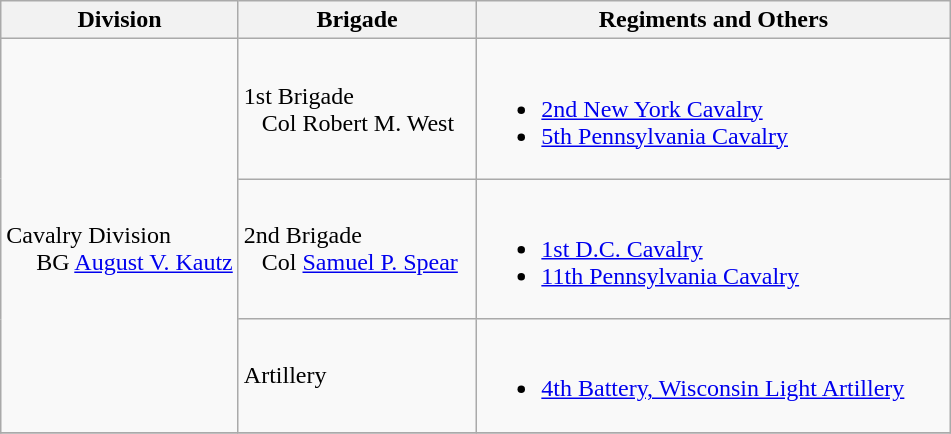<table class="wikitable">
<tr>
<th width=25%>Division</th>
<th width=25%>Brigade</th>
<th>Regiments and Others</th>
</tr>
<tr>
<td rowspan=3><br>Cavalry Division
<br>    
BG <a href='#'>August V. Kautz</a></td>
<td>1st Brigade<br>  
Col Robert M. West</td>
<td><br><ul><li><a href='#'>2nd New York Cavalry</a></li><li><a href='#'>5th Pennsylvania Cavalry</a></li></ul></td>
</tr>
<tr>
<td>2nd Brigade<br>  
Col <a href='#'>Samuel P. Spear</a></td>
<td><br><ul><li><a href='#'>1st D.C. Cavalry</a></li><li><a href='#'>11th Pennsylvania Cavalry</a></li></ul></td>
</tr>
<tr>
<td>Artillery</td>
<td><br><ul><li><a href='#'>4th Battery, Wisconsin Light Artillery</a></li></ul></td>
</tr>
<tr>
</tr>
</table>
